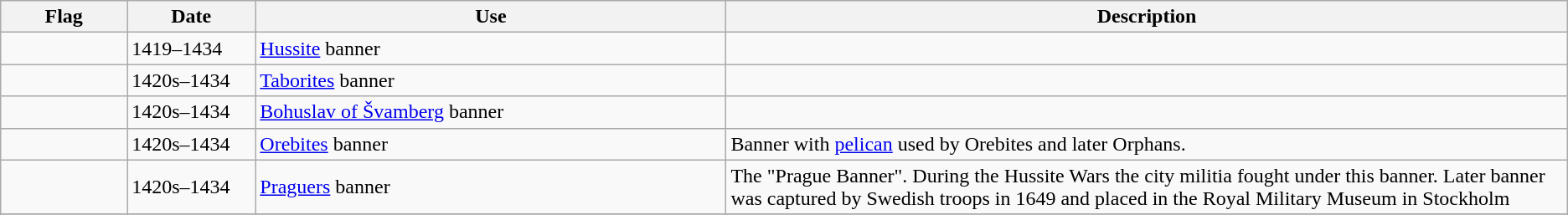<table class="wikitable">
<tr>
<th width="100">Flag</th>
<th width="100">Date</th>
<th width="400">Use</th>
<th width="725">Description</th>
</tr>
<tr>
<td></td>
<td>1419–1434</td>
<td><a href='#'>Hussite</a> banner</td>
<td></td>
</tr>
<tr>
<td></td>
<td>1420s–1434</td>
<td><a href='#'>Taborites</a> banner</td>
<td></td>
</tr>
<tr>
<td></td>
<td>1420s–1434</td>
<td><a href='#'>Bohuslav of Švamberg</a> banner</td>
<td></td>
</tr>
<tr>
<td></td>
<td>1420s–1434</td>
<td><a href='#'>Orebites</a> banner</td>
<td>Banner with <a href='#'>pelican</a> used by Orebites and later Orphans.</td>
</tr>
<tr>
<td></td>
<td>1420s–1434</td>
<td><a href='#'>Praguers</a> banner</td>
<td>The "Prague Banner". During the Hussite Wars the city militia fought under this banner. Later banner was captured by Swedish troops in 1649 and placed in the Royal Military Museum in Stockholm</td>
</tr>
<tr>
</tr>
</table>
